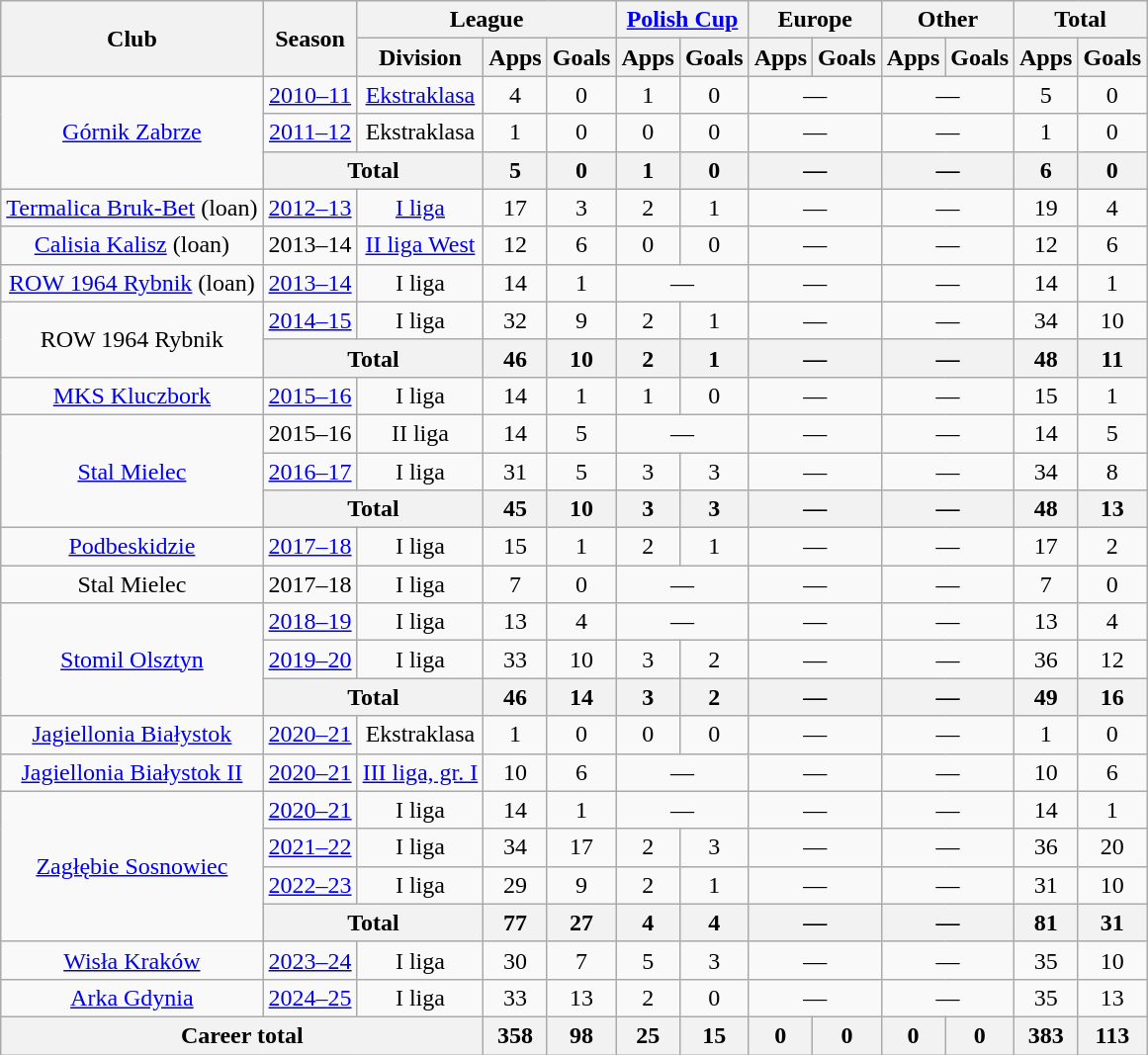<table class="wikitable" style="text-align: center;">
<tr>
<th rowspan="2">Club</th>
<th rowspan="2">Season</th>
<th colspan="3">League</th>
<th colspan="2"><a href='#'>Polish Cup</a></th>
<th colspan="2">Europe</th>
<th colspan="2">Other</th>
<th colspan="2">Total</th>
</tr>
<tr>
<th>Division</th>
<th>Apps</th>
<th>Goals</th>
<th>Apps</th>
<th>Goals</th>
<th>Apps</th>
<th>Goals</th>
<th>Apps</th>
<th>Goals</th>
<th>Apps</th>
<th>Goals</th>
</tr>
<tr>
<td rowspan=3><a href='#'>Górnik Zabrze</a></td>
<td><a href='#'>2010–11</a></td>
<td><a href='#'>Ekstraklasa</a></td>
<td>4</td>
<td>0</td>
<td>1</td>
<td>0</td>
<td colspan="2">—</td>
<td colspan="2">—</td>
<td>5</td>
<td>0</td>
</tr>
<tr>
<td><a href='#'>2011–12</a></td>
<td>Ekstraklasa</td>
<td>1</td>
<td>0</td>
<td>0</td>
<td>0</td>
<td colspan="2">—</td>
<td colspan="2">—</td>
<td>1</td>
<td>0</td>
</tr>
<tr>
<th colspan="2">Total</th>
<th>5</th>
<th>0</th>
<th>1</th>
<th>0</th>
<th colspan="2">—</th>
<th colspan="2">—</th>
<th>6</th>
<th>0</th>
</tr>
<tr>
<td><a href='#'>Termalica Bruk-Bet</a> (loan)</td>
<td><a href='#'>2012–13</a></td>
<td><a href='#'>I liga</a></td>
<td>17</td>
<td>3</td>
<td>2</td>
<td>1</td>
<td colspan="2">—</td>
<td colspan="2">—</td>
<td>19</td>
<td>4</td>
</tr>
<tr>
<td><a href='#'>Calisia Kalisz</a> (loan)</td>
<td>2013–14</td>
<td><a href='#'>II liga West</a></td>
<td>12</td>
<td>6</td>
<td>0</td>
<td>0</td>
<td colspan="2">—</td>
<td colspan="2">—</td>
<td>12</td>
<td>6</td>
</tr>
<tr>
<td><a href='#'>ROW 1964 Rybnik</a> (loan)</td>
<td><a href='#'>2013–14</a></td>
<td>I liga</td>
<td>14</td>
<td>1</td>
<td colspan="2">—</td>
<td colspan="2">—</td>
<td colspan="2">—</td>
<td>14</td>
<td>1</td>
</tr>
<tr>
<td rowspan=2>ROW 1964 Rybnik</td>
<td><a href='#'>2014–15</a></td>
<td>I liga</td>
<td>32</td>
<td>9</td>
<td>2</td>
<td>1</td>
<td colspan="2">—</td>
<td colspan="2">—</td>
<td>34</td>
<td>10</td>
</tr>
<tr>
<th colspan="2">Total</th>
<th>46</th>
<th>10</th>
<th>2</th>
<th>1</th>
<th colspan="2">—</th>
<th colspan="2">—</th>
<th>48</th>
<th>11</th>
</tr>
<tr>
<td><a href='#'>MKS Kluczbork</a></td>
<td><a href='#'>2015–16</a></td>
<td>I liga</td>
<td>14</td>
<td>1</td>
<td>1</td>
<td>0</td>
<td colspan="2">—</td>
<td colspan="2">—</td>
<td>15</td>
<td>1</td>
</tr>
<tr>
<td rowspan=3><a href='#'>Stal Mielec</a></td>
<td>2015–16</td>
<td>II liga</td>
<td>14</td>
<td>5</td>
<td colspan="2">—</td>
<td colspan="2">—</td>
<td colspan="2">—</td>
<td>14</td>
<td>5</td>
</tr>
<tr>
<td><a href='#'>2016–17</a></td>
<td>I liga</td>
<td>31</td>
<td>5</td>
<td>3</td>
<td>3</td>
<td colspan="2">—</td>
<td colspan="2">—</td>
<td>34</td>
<td>8</td>
</tr>
<tr>
<th colspan="2">Total</th>
<th>45</th>
<th>10</th>
<th>3</th>
<th>3</th>
<th colspan="2">—</th>
<th colspan="2">—</th>
<th>48</th>
<th>13</th>
</tr>
<tr>
<td><a href='#'>Podbeskidzie</a></td>
<td><a href='#'>2017–18</a></td>
<td>I liga</td>
<td>15</td>
<td>1</td>
<td>2</td>
<td>1</td>
<td colspan="2">—</td>
<td colspan="2">—</td>
<td>17</td>
<td>2</td>
</tr>
<tr>
<td>Stal Mielec</td>
<td>2017–18</td>
<td>I liga</td>
<td>7</td>
<td>0</td>
<td colspan="2">—</td>
<td colspan="2">—</td>
<td colspan="2">—</td>
<td>7</td>
<td>0</td>
</tr>
<tr>
<td rowspan=3><a href='#'>Stomil Olsztyn</a></td>
<td><a href='#'>2018–19</a></td>
<td>I liga</td>
<td>13</td>
<td>4</td>
<td colspan="2">—</td>
<td colspan="2">—</td>
<td colspan="2">—</td>
<td>13</td>
<td>4</td>
</tr>
<tr>
<td><a href='#'>2019–20</a></td>
<td>I liga</td>
<td>33</td>
<td>10</td>
<td>3</td>
<td>2</td>
<td colspan="2">—</td>
<td colspan="2">—</td>
<td>36</td>
<td>12</td>
</tr>
<tr>
<th colspan="2">Total</th>
<th>46</th>
<th>14</th>
<th>3</th>
<th>2</th>
<th colspan="2">—</th>
<th colspan="2">—</th>
<th>49</th>
<th>16</th>
</tr>
<tr>
<td><a href='#'>Jagiellonia Białystok</a></td>
<td><a href='#'>2020–21</a></td>
<td>Ekstraklasa</td>
<td>1</td>
<td>0</td>
<td>0</td>
<td>0</td>
<td colspan="2">—</td>
<td colspan="2">—</td>
<td>1</td>
<td>0</td>
</tr>
<tr>
<td><a href='#'>Jagiellonia Białystok II</a></td>
<td><a href='#'>2020–21</a></td>
<td><a href='#'>III liga, gr. I</a></td>
<td>10</td>
<td>6</td>
<td colspan="2">—</td>
<td colspan="2">—</td>
<td colspan="2">—</td>
<td>10</td>
<td>6</td>
</tr>
<tr>
<td rowspan=4><a href='#'>Zagłębie Sosnowiec</a></td>
<td><a href='#'>2020–21</a></td>
<td>I liga</td>
<td>14</td>
<td>1</td>
<td colspan="2">—</td>
<td colspan="2">—</td>
<td colspan="2">—</td>
<td>14</td>
<td>1</td>
</tr>
<tr>
<td><a href='#'>2021–22</a></td>
<td>I liga</td>
<td>34</td>
<td>17</td>
<td>2</td>
<td>3</td>
<td colspan="2">—</td>
<td colspan="2">—</td>
<td>36</td>
<td>20</td>
</tr>
<tr>
<td><a href='#'>2022–23</a></td>
<td>I liga</td>
<td>29</td>
<td>9</td>
<td>2</td>
<td>1</td>
<td colspan="2">—</td>
<td colspan="2">—</td>
<td>31</td>
<td>10</td>
</tr>
<tr>
<th colspan="2">Total</th>
<th>77</th>
<th>27</th>
<th>4</th>
<th>4</th>
<th colspan="2">—</th>
<th colspan="2">—</th>
<th>81</th>
<th>31</th>
</tr>
<tr>
<td><a href='#'>Wisła Kraków</a></td>
<td><a href='#'>2023–24</a></td>
<td>I liga</td>
<td>30</td>
<td>7</td>
<td>5</td>
<td>3</td>
<td colspan="2">—</td>
<td colspan="2">—</td>
<td>35</td>
<td>10</td>
</tr>
<tr>
<td><a href='#'>Arka Gdynia</a></td>
<td><a href='#'>2024–25</a></td>
<td>I liga</td>
<td>33</td>
<td>13</td>
<td>2</td>
<td>0</td>
<td colspan="2">—</td>
<td colspan="2">—</td>
<td>35</td>
<td>13</td>
</tr>
<tr>
<th colspan="3">Career total</th>
<th>358</th>
<th>98</th>
<th>25</th>
<th>15</th>
<th>0</th>
<th>0</th>
<th>0</th>
<th>0</th>
<th>383</th>
<th>113</th>
</tr>
</table>
